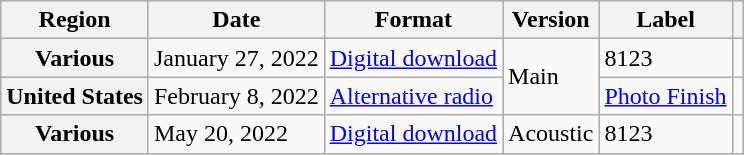<table class="wikitable plainrowheaders">
<tr>
<th scope="col">Region</th>
<th scope="col">Date</th>
<th scope="col">Format</th>
<th scope="col">Version</th>
<th scope="col">Label</th>
<th scope="col"></th>
</tr>
<tr>
<th scope="row">Various</th>
<td>January 27, 2022</td>
<td><a href='#'>Digital download</a></td>
<td rowspan="2">Main</td>
<td>8123</td>
<td align="center"></td>
</tr>
<tr>
<th scope="row">United States</th>
<td>February 8, 2022</td>
<td><a href='#'>Alternative radio</a></td>
<td><a href='#'>Photo Finish</a></td>
<td align="center"></td>
</tr>
<tr>
<th scope="row">Various</th>
<td>May 20, 2022</td>
<td><a href='#'>Digital download</a></td>
<td>Acoustic</td>
<td>8123</td>
<td align="center"></td>
</tr>
</table>
